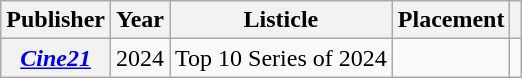<table class="wikitable plainrowheaders" style="text-align:center">
<tr>
<th scope="col">Publisher</th>
<th scope="col">Year</th>
<th scope="col">Listicle</th>
<th scope="col">Placement</th>
<th scope="col" class="unsortable"></th>
</tr>
<tr>
<th scope="row"><em><a href='#'>Cine21</a></em></th>
<td>2024</td>
<td style="text-align:left">Top 10 Series of 2024</td>
<td></td>
<td></td>
</tr>
</table>
